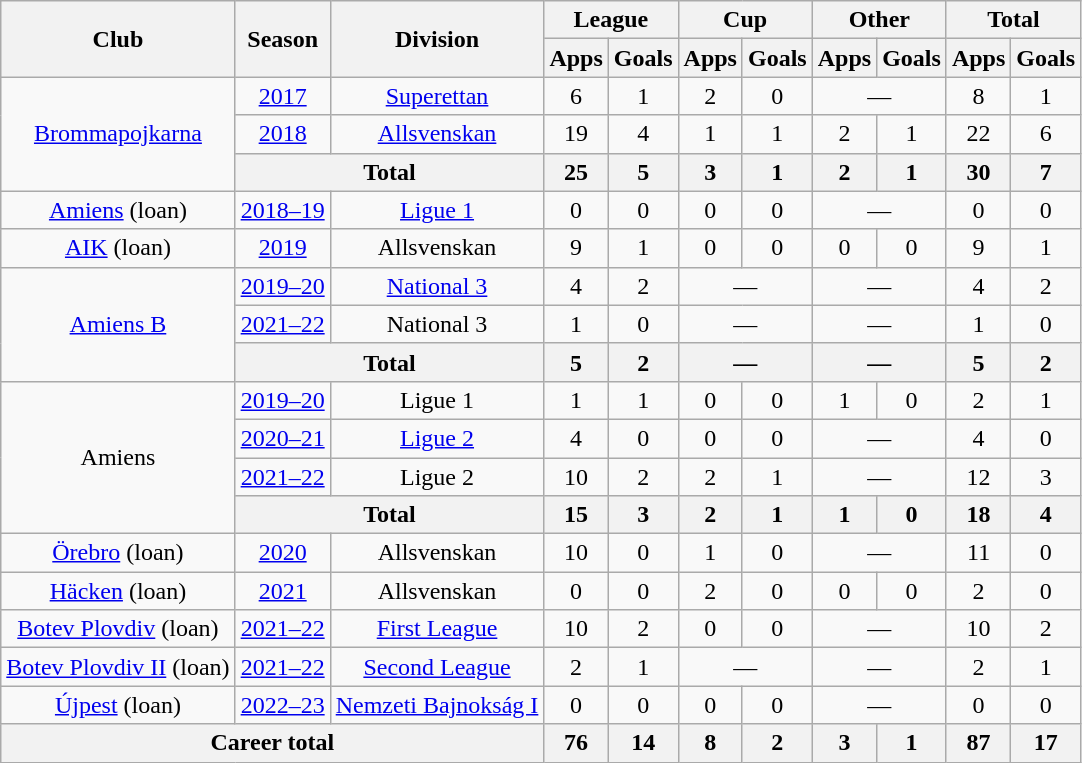<table class="wikitable" style="text-align:center">
<tr>
<th rowspan="2">Club</th>
<th rowspan="2">Season</th>
<th rowspan="2">Division</th>
<th colspan="2">League</th>
<th colspan="2">Cup</th>
<th colspan="2">Other</th>
<th colspan="2">Total</th>
</tr>
<tr>
<th>Apps</th>
<th>Goals</th>
<th>Apps</th>
<th>Goals</th>
<th>Apps</th>
<th>Goals</th>
<th>Apps</th>
<th>Goals</th>
</tr>
<tr>
<td rowspan="3"><a href='#'>Brommapojkarna</a></td>
<td><a href='#'>2017</a></td>
<td><a href='#'>Superettan</a></td>
<td>6</td>
<td>1</td>
<td>2</td>
<td>0</td>
<td colspan="2">—</td>
<td>8</td>
<td>1</td>
</tr>
<tr>
<td><a href='#'>2018</a></td>
<td><a href='#'>Allsvenskan</a></td>
<td>19</td>
<td>4</td>
<td>1</td>
<td>1</td>
<td>2</td>
<td>1</td>
<td>22</td>
<td>6</td>
</tr>
<tr>
<th colspan="2">Total</th>
<th>25</th>
<th>5</th>
<th>3</th>
<th>1</th>
<th>2</th>
<th>1</th>
<th>30</th>
<th>7</th>
</tr>
<tr>
<td><a href='#'>Amiens</a> (loan)</td>
<td><a href='#'>2018–19</a></td>
<td><a href='#'>Ligue 1</a></td>
<td>0</td>
<td>0</td>
<td>0</td>
<td>0</td>
<td colspan="2">—</td>
<td>0</td>
<td>0</td>
</tr>
<tr>
<td><a href='#'>AIK</a> (loan)</td>
<td><a href='#'>2019</a></td>
<td>Allsvenskan</td>
<td>9</td>
<td>1</td>
<td>0</td>
<td>0</td>
<td>0</td>
<td>0</td>
<td>9</td>
<td>1</td>
</tr>
<tr>
<td rowspan="3"><a href='#'>Amiens B</a></td>
<td><a href='#'>2019–20</a></td>
<td><a href='#'>National 3</a></td>
<td>4</td>
<td>2</td>
<td colspan="2">—</td>
<td colspan="2">—</td>
<td>4</td>
<td>2</td>
</tr>
<tr>
<td><a href='#'>2021–22</a></td>
<td>National 3</td>
<td>1</td>
<td>0</td>
<td colspan="2">—</td>
<td colspan="2">—</td>
<td>1</td>
<td>0</td>
</tr>
<tr>
<th colspan="2">Total</th>
<th>5</th>
<th>2</th>
<th colspan="2">—</th>
<th colspan="2">—</th>
<th>5</th>
<th>2</th>
</tr>
<tr>
<td rowspan="4">Amiens</td>
<td><a href='#'>2019–20</a></td>
<td>Ligue 1</td>
<td>1</td>
<td>1</td>
<td>0</td>
<td>0</td>
<td>1</td>
<td>0</td>
<td>2</td>
<td>1</td>
</tr>
<tr>
<td><a href='#'>2020–21</a></td>
<td><a href='#'>Ligue 2</a></td>
<td>4</td>
<td>0</td>
<td>0</td>
<td>0</td>
<td colspan="2">—</td>
<td>4</td>
<td>0</td>
</tr>
<tr>
<td><a href='#'>2021–22</a></td>
<td>Ligue 2</td>
<td>10</td>
<td>2</td>
<td>2</td>
<td>1</td>
<td colspan="2">—</td>
<td>12</td>
<td>3</td>
</tr>
<tr>
<th colspan="2">Total</th>
<th>15</th>
<th>3</th>
<th>2</th>
<th>1</th>
<th>1</th>
<th>0</th>
<th>18</th>
<th>4</th>
</tr>
<tr>
<td><a href='#'>Örebro</a> (loan)</td>
<td><a href='#'>2020</a></td>
<td>Allsvenskan</td>
<td>10</td>
<td>0</td>
<td>1</td>
<td>0</td>
<td colspan="2">—</td>
<td>11</td>
<td>0</td>
</tr>
<tr>
<td><a href='#'>Häcken</a> (loan)</td>
<td><a href='#'>2021</a></td>
<td>Allsvenskan</td>
<td>0</td>
<td>0</td>
<td>2</td>
<td>0</td>
<td>0</td>
<td>0</td>
<td>2</td>
<td>0</td>
</tr>
<tr>
<td><a href='#'>Botev Plovdiv</a> (loan)</td>
<td><a href='#'>2021–22</a></td>
<td><a href='#'>First League</a></td>
<td>10</td>
<td>2</td>
<td>0</td>
<td>0</td>
<td colspan="2">—</td>
<td>10</td>
<td>2</td>
</tr>
<tr>
<td><a href='#'>Botev Plovdiv II</a> (loan)</td>
<td><a href='#'>2021–22</a></td>
<td><a href='#'>Second League</a></td>
<td>2</td>
<td>1</td>
<td colspan="2">—</td>
<td colspan="2">—</td>
<td>2</td>
<td>1</td>
</tr>
<tr>
<td><a href='#'>Újpest</a> (loan)</td>
<td><a href='#'>2022–23</a></td>
<td><a href='#'>Nemzeti Bajnokság I</a></td>
<td>0</td>
<td>0</td>
<td>0</td>
<td>0</td>
<td colspan="2">—</td>
<td>0</td>
<td>0</td>
</tr>
<tr>
<th colspan="3">Career total</th>
<th>76</th>
<th>14</th>
<th>8</th>
<th>2</th>
<th>3</th>
<th>1</th>
<th>87</th>
<th>17</th>
</tr>
</table>
